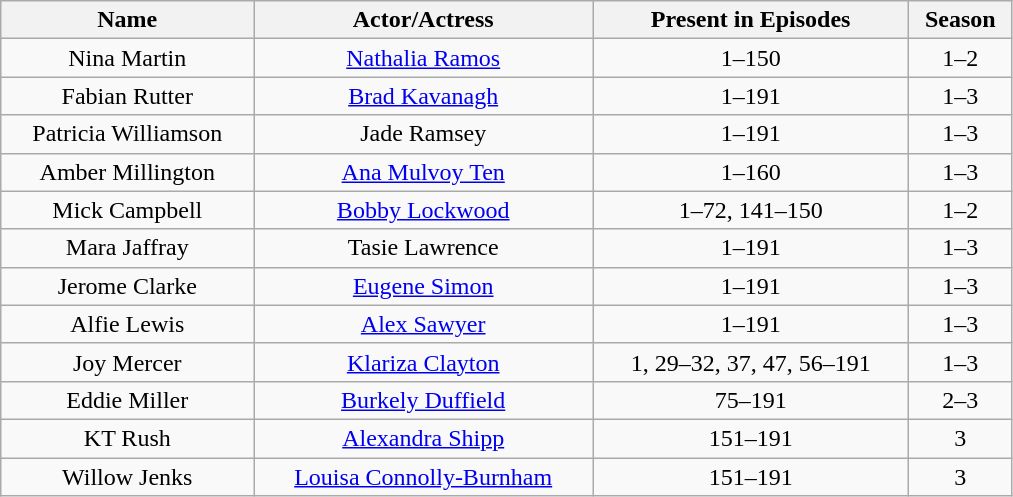<table class="wikitable" style="width:675px;">
<tr>
<th>Name</th>
<th>Actor/Actress</th>
<th>Present in Episodes</th>
<th>Season</th>
</tr>
<tr style="text-align:center;">
<td>Nina Martin</td>
<td style="text-align:center;"><a href='#'>Nathalia Ramos</a></td>
<td style="text-align:center;">1–150</td>
<td style="text-align:center;">1–2</td>
</tr>
<tr style="text-align:center;">
<td>Fabian Rutter</td>
<td style="text-align:center;"><a href='#'>Brad Kavanagh</a></td>
<td style="text-align:center;">1–191</td>
<td style="text-align:center;">1–3</td>
</tr>
<tr style="text-align:center;">
<td>Patricia Williamson</td>
<td style="text-align:center;">Jade Ramsey</td>
<td style="text-align:center;">1–191</td>
<td style="text-align:center;">1–3</td>
</tr>
<tr style="text-align:center;">
<td>Amber Millington</td>
<td style="text-align:center;"><a href='#'>Ana Mulvoy Ten</a></td>
<td style="text-align:center;">1–160</td>
<td style="text-align:center;">1–3</td>
</tr>
<tr style="text-align:center;">
<td>Mick Campbell</td>
<td style="text-align:center;"><a href='#'>Bobby Lockwood</a></td>
<td style="text-align:center;">1–72, 141–150</td>
<td style="text-align:center;">1–2</td>
</tr>
<tr style="text-align:center;">
<td>Mara Jaffray</td>
<td style="text-align:center;">Tasie Lawrence</td>
<td style="text-align:center;">1–191</td>
<td style="text-align:center;">1–3</td>
</tr>
<tr style="text-align:center;">
<td>Jerome Clarke</td>
<td style="text-align:center;"><a href='#'>Eugene Simon</a></td>
<td style="text-align:center;">1–191</td>
<td style="text-align:center;">1–3</td>
</tr>
<tr style="text-align:center;">
<td>Alfie Lewis</td>
<td style="text-align:center;"><a href='#'>Alex Sawyer</a></td>
<td style="text-align:center;">1–191</td>
<td style="text-align:center;">1–3</td>
</tr>
<tr style="text-align:center;">
<td>Joy Mercer</td>
<td style="text-align:center;"><a href='#'>Klariza Clayton</a></td>
<td style="text-align:center;">1, 29–32, 37, 47, 56–191</td>
<td style="text-align:center;">1–3</td>
</tr>
<tr style="text-align:center;">
<td>Eddie Miller</td>
<td style="text-align:center;"><a href='#'>Burkely Duffield</a></td>
<td style="text-align:center;">75–191</td>
<td style="text-align:center;">2–3</td>
</tr>
<tr style="text-align:center;">
<td>KT Rush</td>
<td style="text-align:center;"><a href='#'>Alexandra Shipp</a></td>
<td style="text-align:center;">151–191</td>
<td style="text-align:center;">3</td>
</tr>
<tr style="text-align:center;">
<td>Willow Jenks</td>
<td style="text-align:center;"><a href='#'>Louisa Connolly-Burnham</a></td>
<td style="text-align:center;">151–191</td>
<td style="text-align:center;">3</td>
</tr>
</table>
